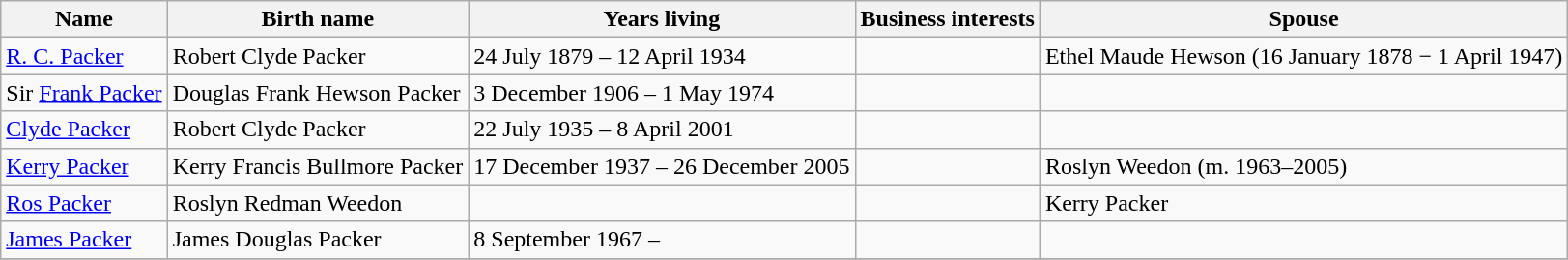<table class="wikitable">
<tr>
<th>Name</th>
<th>Birth name</th>
<th>Years living</th>
<th>Business interests</th>
<th>Spouse</th>
</tr>
<tr>
<td><a href='#'>R. C. Packer</a></td>
<td>Robert Clyde Packer</td>
<td>24 July 1879 – 12 April 1934</td>
<td></td>
<td>Ethel Maude Hewson (16 January 1878 − 1 April 1947)</td>
</tr>
<tr>
<td>Sir <a href='#'>Frank Packer</a> </td>
<td>Douglas Frank Hewson Packer</td>
<td>3 December 1906 – 1 May 1974</td>
<td></td>
<td></td>
</tr>
<tr>
<td><a href='#'>Clyde Packer</a></td>
<td>Robert Clyde Packer</td>
<td>22 July 1935 – 8 April 2001</td>
<td></td>
<td></td>
</tr>
<tr>
<td><a href='#'>Kerry Packer</a> </td>
<td>Kerry Francis Bullmore Packer</td>
<td>17 December 1937 – 26 December 2005</td>
<td></td>
<td>Roslyn Weedon (m. 1963–2005)</td>
</tr>
<tr>
<td><a href='#'>Ros Packer</a> </td>
<td>Roslyn Redman Weedon</td>
<td> </td>
<td></td>
<td>Kerry Packer</td>
</tr>
<tr>
<td><a href='#'>James Packer</a></td>
<td>James Douglas Packer</td>
<td>8 September 1967 –</td>
<td></td>
<td></td>
</tr>
<tr>
</tr>
</table>
